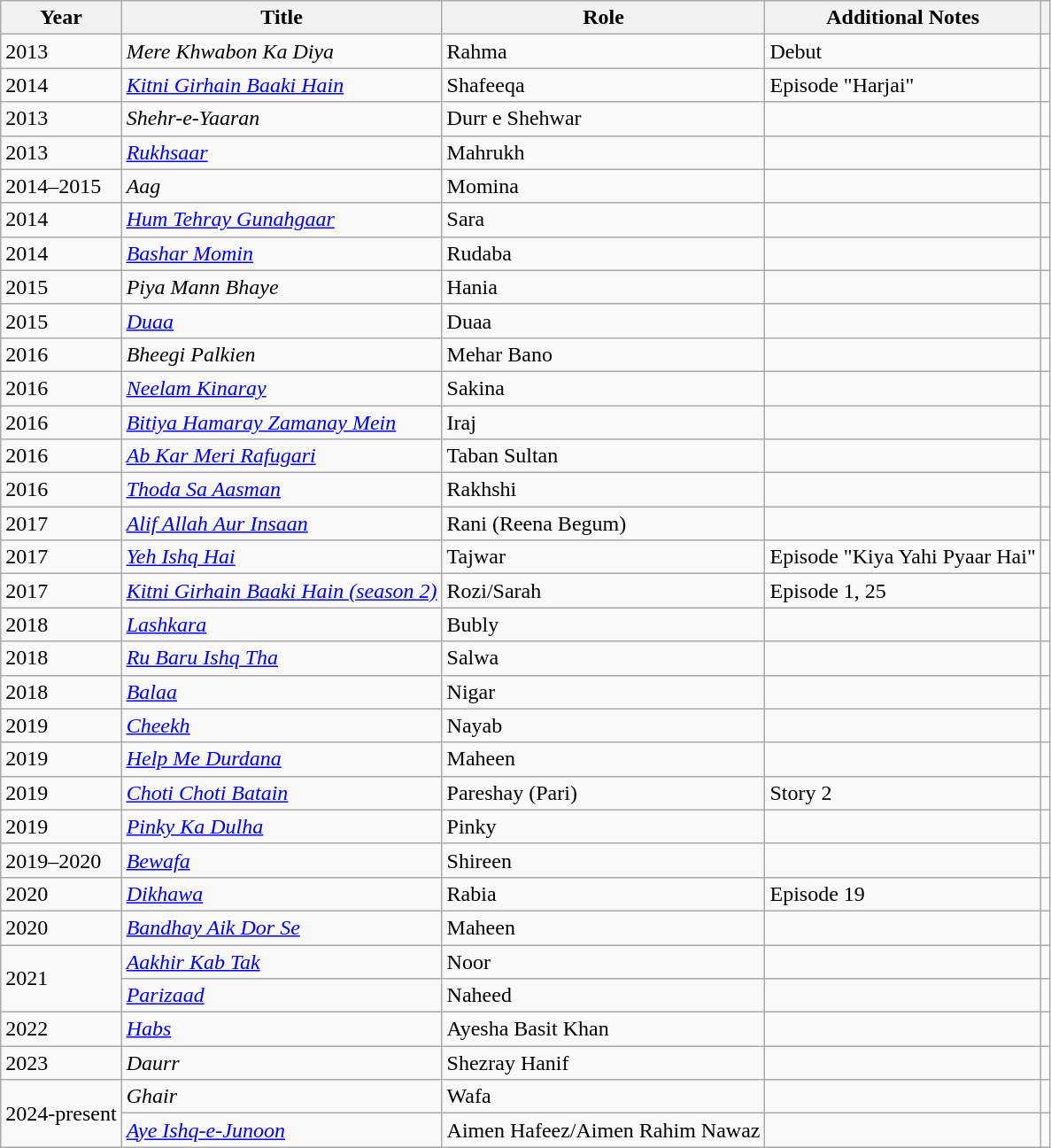<table class="wikitable">
<tr>
<th>Year</th>
<th>Title</th>
<th>Role</th>
<th>Additional Notes</th>
<th></th>
</tr>
<tr>
<td>2013</td>
<td><em>Mere Khwabon Ka Diya</em></td>
<td>Rahma</td>
<td>Debut</td>
<td></td>
</tr>
<tr>
<td>2014</td>
<td><em><a href='#'>Kitni Girhain Baaki Hain</a></em></td>
<td>Shafeeqa</td>
<td>Episode "Harjai"</td>
<td></td>
</tr>
<tr>
<td>2013</td>
<td><em>Shehr-e-Yaaran</em></td>
<td>Durr e Shehwar</td>
<td></td>
<td></td>
</tr>
<tr>
<td>2013</td>
<td><em><a href='#'>Rukhsaar</a></em></td>
<td>Mahrukh</td>
<td></td>
<td></td>
</tr>
<tr>
<td>2014–2015</td>
<td><em>Aag</em></td>
<td>Momina</td>
<td></td>
<td></td>
</tr>
<tr>
<td>2014</td>
<td><em><a href='#'>Hum Tehray Gunahgaar</a></em></td>
<td>Sara</td>
<td></td>
<td></td>
</tr>
<tr>
<td>2014</td>
<td><em><a href='#'>Bashar Momin</a></em></td>
<td>Rudaba</td>
<td></td>
<td></td>
</tr>
<tr>
<td>2015</td>
<td><em>Piya Mann Bhaye</em></td>
<td>Hania</td>
<td></td>
<td></td>
</tr>
<tr>
<td>2015</td>
<td><em><a href='#'>Duaa</a> </em></td>
<td>Duaa</td>
<td></td>
<td></td>
</tr>
<tr>
<td>2016</td>
<td><em>Bheegi Palkien</em></td>
<td>Mehar Bano</td>
<td></td>
<td></td>
</tr>
<tr>
<td>2016</td>
<td><em><a href='#'>Neelam Kinaray</a></em></td>
<td>Sakina</td>
<td></td>
<td></td>
</tr>
<tr>
<td>2016</td>
<td><em><a href='#'>Bitiya Hamaray Zamanay Mein</a></em></td>
<td>Iraj</td>
<td></td>
<td></td>
</tr>
<tr>
<td>2016</td>
<td><em><a href='#'>Ab Kar Meri Rafugari</a></em></td>
<td>Taban Sultan</td>
<td></td>
<td></td>
</tr>
<tr>
<td>2016</td>
<td><em><a href='#'>Thoda Sa Aasman</a></em></td>
<td>Rakhshi</td>
<td></td>
<td></td>
</tr>
<tr>
<td>2017</td>
<td><em><a href='#'>Alif Allah Aur Insaan</a></em></td>
<td>Rani (Reena Begum)</td>
<td></td>
<td></td>
</tr>
<tr>
<td>2017</td>
<td><em><a href='#'>Yeh Ishq Hai</a></em></td>
<td>Tajwar</td>
<td>Episode "Kiya Yahi Pyaar Hai"</td>
<td></td>
</tr>
<tr>
<td>2017</td>
<td><em><a href='#'>Kitni Girhain Baaki Hain (season 2)</a></em></td>
<td>Rozi/Sarah</td>
<td>Episode 1, 25</td>
<td></td>
</tr>
<tr>
<td>2018</td>
<td><em><a href='#'>Lashkara</a></em></td>
<td>Bubly</td>
<td></td>
<td></td>
</tr>
<tr>
<td>2018</td>
<td><em><a href='#'>Ru Baru Ishq Tha</a></em></td>
<td>Salwa</td>
<td></td>
<td></td>
</tr>
<tr>
<td>2018</td>
<td><em><a href='#'>Balaa</a></em></td>
<td>Nigar</td>
<td></td>
<td></td>
</tr>
<tr>
<td>2019</td>
<td><em><a href='#'>Cheekh</a></em></td>
<td>Nayab</td>
<td></td>
<td></td>
</tr>
<tr>
<td>2019</td>
<td><em><a href='#'>Help Me Durdana</a></em></td>
<td>Maheen</td>
<td></td>
<td></td>
</tr>
<tr>
<td>2019</td>
<td><em><a href='#'>Choti Choti Batain</a></em></td>
<td>Pareshay (Pari)</td>
<td>Story 2</td>
<td></td>
</tr>
<tr>
<td>2019</td>
<td><em><a href='#'>Pinky Ka Dulha</a></em></td>
<td>Pinky</td>
<td></td>
<td></td>
</tr>
<tr>
<td rowspan="1">2019–2020</td>
<td><em><a href='#'>Bewafa</a></em></td>
<td>Shireen</td>
<td></td>
<td></td>
</tr>
<tr>
<td>2020</td>
<td><em><a href='#'>Dikhawa</a></em></td>
<td>Rabia</td>
<td>Episode 19</td>
<td></td>
</tr>
<tr>
<td>2020</td>
<td><em><a href='#'>Bandhay Aik Dor Se</a></em></td>
<td>Maheen</td>
<td></td>
<td></td>
</tr>
<tr>
<td rowspan="2">2021</td>
<td><em><a href='#'>Aakhir Kab Tak</a></em></td>
<td>Noor</td>
<td></td>
<td></td>
</tr>
<tr>
<td><em><a href='#'>Parizaad</a></em></td>
<td>Naheed</td>
<td></td>
<td></td>
</tr>
<tr>
<td>2022</td>
<td><em><a href='#'>Habs</a></em></td>
<td>Ayesha Basit Khan</td>
<td></td>
<td></td>
</tr>
<tr>
<td>2023</td>
<td><em>Daurr</em></td>
<td>Shezray Hanif</td>
<td></td>
<td></td>
</tr>
<tr>
<td rowspan=2>2024-present</td>
<td><em>Ghair</em></td>
<td>Wafa</td>
<td></td>
<td></td>
</tr>
<tr>
<td><em><a href='#'>Aye Ishq-e-Junoon</a></em></td>
<td>Aimen Hafeez/Aimen Rahim Nawaz</td>
<td></td>
<td></td>
</tr>
</table>
